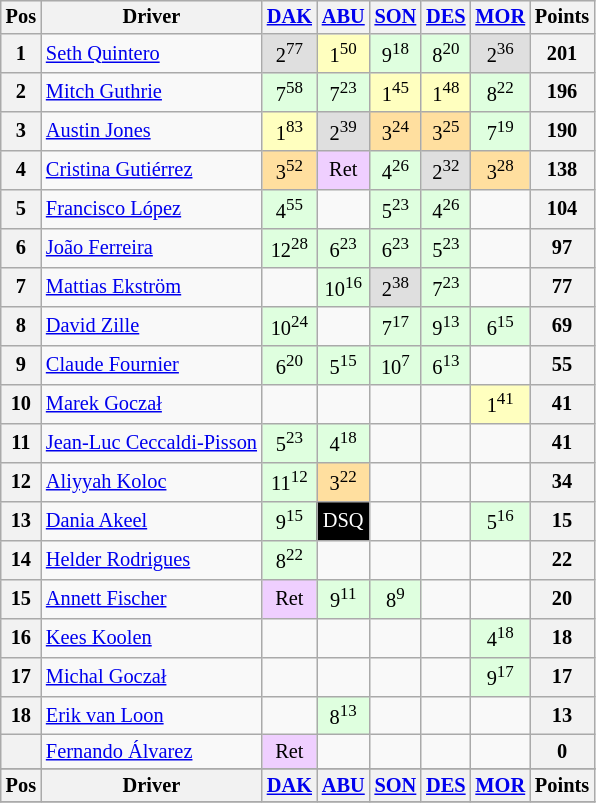<table class="wikitable" style="font-size: 85%; text-align: center; display: inline-table;">
<tr valign="top">
<th valign="middle">Pos</th>
<th valign="middle">Driver</th>
<th><a href='#'>DAK</a><br></th>
<th><a href='#'>ABU</a><br></th>
<th><a href='#'>SON</a><br></th>
<th><a href='#'>DES</a><br></th>
<th><a href='#'>MOR</a><br></th>
<th valign="middle">Points</th>
</tr>
<tr>
<th>1</th>
<td align=left> <a href='#'>Seth Quintero</a></td>
<td style="background:#dfdfdf;">2<sup>77</sup></td>
<td style="background:#ffffbf;">1<sup>50</sup></td>
<td style="background:#dfffdf;">9<sup>18</sup></td>
<td style="background:#dfffdf;">8<sup>20</sup></td>
<td style="background:#dfdfdf;">2<sup>36</sup></td>
<th>201</th>
</tr>
<tr>
<th>2</th>
<td align=left> <a href='#'>Mitch Guthrie</a></td>
<td style="background:#dfffdf;">7<sup>58</sup></td>
<td style="background:#dfffdf;">7<sup>23</sup></td>
<td style="background:#ffffbf;">1<sup>45</sup></td>
<td style="background:#ffffbf;">1<sup>48</sup></td>
<td style="background:#dfffdf;">8<sup>22</sup></td>
<th>196</th>
</tr>
<tr>
<th>3</th>
<td align=left> <a href='#'>Austin Jones</a></td>
<td style="background:#ffffbf;">1<sup>83</sup></td>
<td style="background:#dfdfdf;">2<sup>39</sup></td>
<td style="background:#ffdf9f;">3<sup>24</sup></td>
<td style="background:#ffdf9f;">3<sup>25</sup></td>
<td style="background:#dfffdf;">7<sup>19</sup></td>
<th>190</th>
</tr>
<tr>
<th>4</th>
<td align=left> <a href='#'>Cristina Gutiérrez</a></td>
<td style="background:#ffdf9f;">3<sup>52</sup></td>
<td style="background:#efcfff;">Ret</td>
<td style="background:#dfffdf;">4<sup>26</sup></td>
<td style="background:#dfdfdf;">2<sup>32</sup></td>
<td style="background:#ffdf9f;">3<sup>28</sup></td>
<th>138</th>
</tr>
<tr>
<th>5</th>
<td align=left> <a href='#'>Francisco López</a></td>
<td style="background:#dfffdf;">4<sup>55</sup></td>
<td></td>
<td style="background:#dfffdf;">5<sup>23</sup></td>
<td style="background:#dfffdf;">4<sup>26</sup></td>
<td></td>
<th>104</th>
</tr>
<tr>
<th>6</th>
<td align=left> <a href='#'>João Ferreira</a></td>
<td style="background:#dfffdf;">12<sup>28</sup></td>
<td style="background:#dfffdf;">6<sup>23</sup></td>
<td style="background:#dfffdf;">6<sup>23</sup></td>
<td style="background:#dfffdf;">5<sup>23</sup></td>
<td></td>
<th>97</th>
</tr>
<tr>
<th>7</th>
<td align=left> <a href='#'>Mattias Ekström</a></td>
<td></td>
<td style="background:#dfffdf;">10<sup>16</sup></td>
<td style="background:#dfdfdf;">2<sup>38</sup></td>
<td style="background:#dfffdf;">7<sup>23</sup></td>
<td></td>
<th>77</th>
</tr>
<tr>
<th>8</th>
<td align=left> <a href='#'>David Zille</a></td>
<td style="background:#dfffdf;">10<sup>24</sup></td>
<td></td>
<td style="background:#dfffdf;">7<sup>17</sup></td>
<td style="background:#dfffdf;">9<sup>13</sup></td>
<td style="background:#dfffdf;">6<sup>15</sup></td>
<th>69</th>
</tr>
<tr>
<th>9</th>
<td align=left> <a href='#'>Claude Fournier</a></td>
<td style="background:#dfffdf;">6<sup>20</sup></td>
<td style="background:#dfffdf;">5<sup>15</sup></td>
<td style="background:#dfffdf;">10<sup>7</sup></td>
<td style="background:#dfffdf;">6<sup>13</sup></td>
<td></td>
<th>55</th>
</tr>
<tr>
<th>10</th>
<td align=left> <a href='#'>Marek Goczał</a></td>
<td></td>
<td></td>
<td></td>
<td></td>
<td style="background:#ffffbf;">1<sup>41</sup></td>
<th>41</th>
</tr>
<tr>
<th>11</th>
<td align=left> <a href='#'>Jean-Luc Ceccaldi-Pisson</a></td>
<td style="background:#dfffdf;">5<sup>23</sup></td>
<td style="background:#dfffdf;">4<sup>18</sup></td>
<td></td>
<td></td>
<td></td>
<th>41</th>
</tr>
<tr>
<th>12</th>
<td align=left> <a href='#'>Aliyyah Koloc</a></td>
<td style="background:#dfffdf;">11<sup>12</sup></td>
<td style="background:#ffdf9f;">3<sup>22</sup></td>
<td></td>
<td></td>
<td></td>
<th>34</th>
</tr>
<tr>
<th>13</th>
<td align=left> <a href='#'>Dania Akeel</a></td>
<td style="background:#dfffdf;">9<sup>15</sup></td>
<td style="background-color:#000000;color:white">DSQ</td>
<td></td>
<td></td>
<td style="background:#dfffdf;">5<sup>16</sup></td>
<th>15</th>
</tr>
<tr>
<th>14</th>
<td align=left> <a href='#'>Helder Rodrigues</a></td>
<td style="background:#dfffdf;">8<sup>22</sup></td>
<td></td>
<td></td>
<td></td>
<td></td>
<th>22</th>
</tr>
<tr>
<th>15</th>
<td align=left> <a href='#'>Annett Fischer</a></td>
<td style="background:#efcfff;">Ret</td>
<td style="background:#dfffdf;">9<sup>11</sup></td>
<td style="background:#dfffdf;">8<sup>9</sup></td>
<td></td>
<td></td>
<th>20</th>
</tr>
<tr>
<th>16</th>
<td align=left> <a href='#'>Kees Koolen</a></td>
<td></td>
<td></td>
<td></td>
<td></td>
<td style="background:#dfffdf;">4<sup>18</sup></td>
<th>18</th>
</tr>
<tr>
<th>17</th>
<td align=left> <a href='#'>Michal Goczał</a></td>
<td></td>
<td></td>
<td></td>
<td></td>
<td style="background:#dfffdf;">9<sup>17</sup></td>
<th>17</th>
</tr>
<tr>
<th>18</th>
<td align=left> <a href='#'>Erik van Loon</a></td>
<td></td>
<td style="background:#dfffdf;">8<sup>13</sup></td>
<td></td>
<td></td>
<td></td>
<th>13</th>
</tr>
<tr>
<th></th>
<td align=left> <a href='#'>Fernando Álvarez</a></td>
<td style="background:#efcfff;">Ret</td>
<td></td>
<td></td>
<td></td>
<td></td>
<th>0</th>
</tr>
<tr>
</tr>
<tr valign="top">
<th valign="middle">Pos</th>
<th valign="middle">Driver</th>
<th><a href='#'>DAK</a><br></th>
<th><a href='#'>ABU</a><br></th>
<th><a href='#'>SON</a><br></th>
<th><a href='#'>DES</a><br></th>
<th><a href='#'>MOR</a><br></th>
<th valign="middle">Points</th>
</tr>
<tr>
</tr>
</table>
